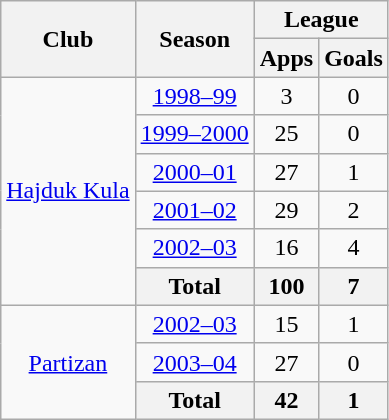<table class="wikitable" style="text-align:center">
<tr>
<th rowspan="2">Club</th>
<th rowspan="2">Season</th>
<th colspan="2">League</th>
</tr>
<tr>
<th>Apps</th>
<th>Goals</th>
</tr>
<tr>
<td rowspan="6"><a href='#'>Hajduk Kula</a></td>
<td><a href='#'>1998–99</a></td>
<td>3</td>
<td>0</td>
</tr>
<tr>
<td><a href='#'>1999–2000</a></td>
<td>25</td>
<td>0</td>
</tr>
<tr>
<td><a href='#'>2000–01</a></td>
<td>27</td>
<td>1</td>
</tr>
<tr>
<td><a href='#'>2001–02</a></td>
<td>29</td>
<td>2</td>
</tr>
<tr>
<td><a href='#'>2002–03</a></td>
<td>16</td>
<td>4</td>
</tr>
<tr>
<th>Total</th>
<th>100</th>
<th>7</th>
</tr>
<tr>
<td rowspan="3"><a href='#'>Partizan</a></td>
<td><a href='#'>2002–03</a></td>
<td>15</td>
<td>1</td>
</tr>
<tr>
<td><a href='#'>2003–04</a></td>
<td>27</td>
<td>0</td>
</tr>
<tr>
<th>Total</th>
<th>42</th>
<th>1</th>
</tr>
</table>
